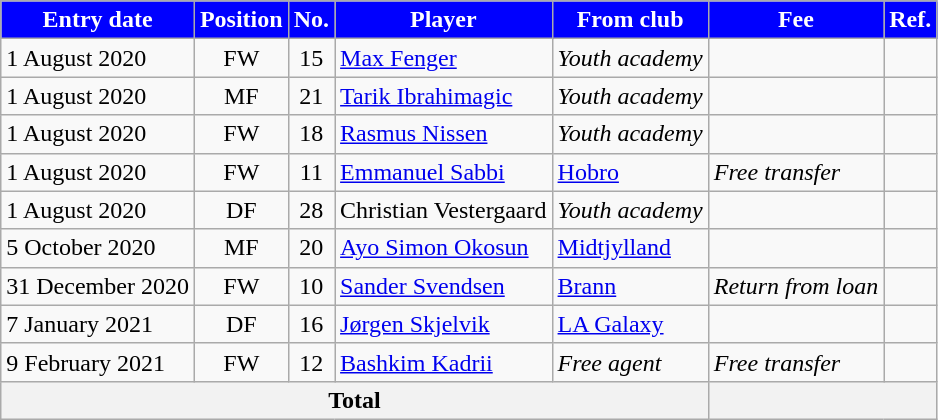<table class="wikitable sortable">
<tr>
<th style="background:#0000ff; color:white;"><strong>Entry date</strong></th>
<th style="background:#0000ff; color:white;"><strong>Position</strong></th>
<th style="background:#0000ff; color:white;"><strong>No.</strong></th>
<th style="background:#0000ff; color:white;"><strong>Player</strong></th>
<th style="background:#0000ff; color:white;"><strong>From club</strong></th>
<th style="background:#0000ff; color:white;"><strong>Fee</strong></th>
<th style="background:#0000ff; color:white;"><strong>Ref.</strong></th>
</tr>
<tr>
<td>1 August 2020</td>
<td style="text-align:center;">FW</td>
<td style="text-align:center;">15</td>
<td style="text-align:left;"> <a href='#'>Max Fenger</a></td>
<td style="text-align:left;"><em>Youth academy</em></td>
<td></td>
<td></td>
</tr>
<tr>
<td>1 August 2020</td>
<td style="text-align:center;">MF</td>
<td style="text-align:center;">21</td>
<td style="text-align:left;"> <a href='#'>Tarik Ibrahimagic</a></td>
<td style="text-align:left;"><em>Youth academy</em></td>
<td></td>
<td></td>
</tr>
<tr>
<td>1 August 2020</td>
<td style="text-align:center;">FW</td>
<td style="text-align:center;">18</td>
<td style="text-align:left;"> <a href='#'>Rasmus Nissen</a></td>
<td style="text-align:left;"><em>Youth academy</em></td>
<td></td>
<td></td>
</tr>
<tr>
<td>1 August 2020</td>
<td style="text-align:center;">FW</td>
<td style="text-align:center;">11</td>
<td style="text-align:left;"> <a href='#'>Emmanuel Sabbi</a></td>
<td style="text-align:left;"> <a href='#'>Hobro</a></td>
<td><em>Free transfer</em></td>
<td></td>
</tr>
<tr>
<td>1 August 2020</td>
<td style="text-align:center;">DF</td>
<td style="text-align:center;">28</td>
<td style="text-align:left;"> Christian Vestergaard</td>
<td style="text-align:left;"><em>Youth academy</em></td>
<td></td>
<td></td>
</tr>
<tr>
<td>5 October 2020</td>
<td style="text-align:center;">MF</td>
<td style="text-align:center;">20</td>
<td style="text-align:left;"> <a href='#'>Ayo Simon Okosun</a></td>
<td style="text-align:left;"> <a href='#'>Midtjylland</a></td>
<td></td>
<td></td>
</tr>
<tr>
<td>31 December 2020</td>
<td style="text-align:center;">FW</td>
<td style="text-align:center;">10</td>
<td style="text-align:left;"> <a href='#'>Sander Svendsen</a></td>
<td style="text-align:left;"> <a href='#'>Brann</a></td>
<td><em>Return from loan</em></td>
<td></td>
</tr>
<tr>
<td>7 January 2021</td>
<td style="text-align:center;">DF</td>
<td style="text-align:center;">16</td>
<td style="text-align:left;"> <a href='#'>Jørgen Skjelvik</a></td>
<td style="text-align:left;"> <a href='#'>LA Galaxy</a></td>
<td></td>
<td></td>
</tr>
<tr>
<td>9 February 2021</td>
<td style="text-align:center;">FW</td>
<td style="text-align:center;">12</td>
<td style="text-align:left;"> <a href='#'>Bashkim Kadrii</a></td>
<td style="text-align:left;"><em>Free agent</em></td>
<td><em>Free transfer</em></td>
<td></td>
</tr>
<tr>
<th colspan="5">Total</th>
<th colspan="2"></th>
</tr>
</table>
